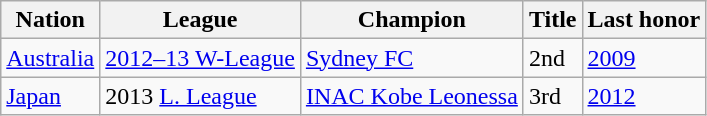<table class="wikitable sortable">
<tr>
<th>Nation</th>
<th>League</th>
<th>Champion</th>
<th>Title</th>
<th>Last honor</th>
</tr>
<tr>
<td> <a href='#'>Australia</a></td>
<td><a href='#'>2012–13 W-League</a></td>
<td><a href='#'>Sydney FC</a></td>
<td>2nd</td>
<td><a href='#'>2009</a></td>
</tr>
<tr>
<td> <a href='#'>Japan</a></td>
<td>2013 <a href='#'>L. League</a></td>
<td><a href='#'>INAC Kobe Leonessa</a></td>
<td>3rd</td>
<td><a href='#'>2012</a></td>
</tr>
</table>
